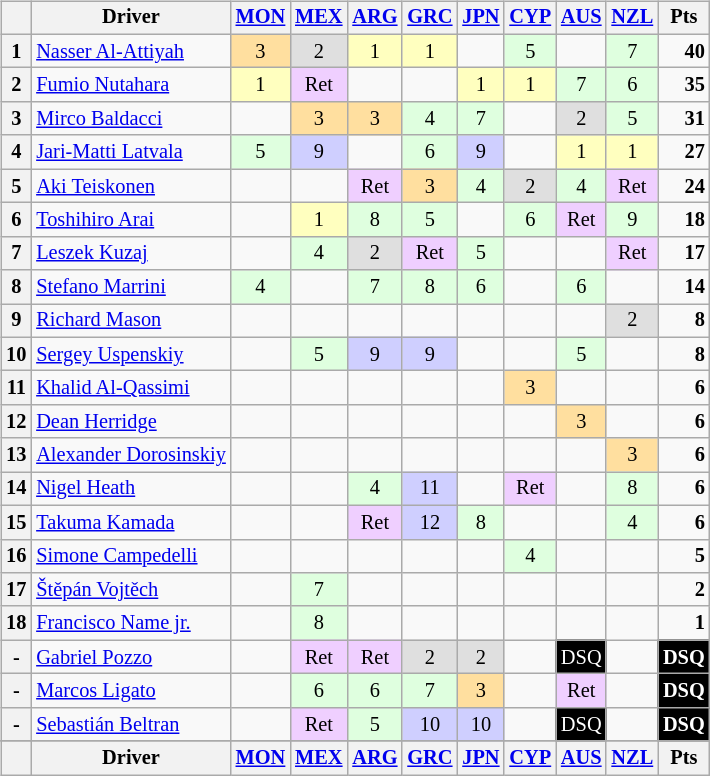<table>
<tr>
<td><br><table class="wikitable" style="font-size: 85%; text-align: center;">
<tr valign="top">
<th valign="middle"></th>
<th valign="middle">Driver</th>
<th><a href='#'>MON</a><br></th>
<th><a href='#'>MEX</a><br></th>
<th><a href='#'>ARG</a><br></th>
<th><a href='#'>GRC</a><br></th>
<th><a href='#'>JPN</a><br></th>
<th><a href='#'>CYP</a><br></th>
<th><a href='#'>AUS</a><br></th>
<th><a href='#'>NZL</a><br></th>
<th valign="middle"> Pts </th>
</tr>
<tr>
<th>1</th>
<td align=left> <a href='#'>Nasser Al-Attiyah</a></td>
<td style="background:#ffdf9f;">3</td>
<td style="background:#dfdfdf;">2</td>
<td style="background:#ffffbf;">1</td>
<td style="background:#ffffbf;">1</td>
<td></td>
<td style="background:#dfffdf;">5</td>
<td></td>
<td style="background:#dfffdf;">7</td>
<td align=right><strong>40</strong></td>
</tr>
<tr>
<th>2</th>
<td align=left> <a href='#'>Fumio Nutahara</a></td>
<td style="background:#ffffbf;">1</td>
<td style="background:#efcfff;">Ret</td>
<td></td>
<td></td>
<td style="background:#ffffbf;">1</td>
<td style="background:#ffffbf;">1</td>
<td style="background:#dfffdf;">7</td>
<td style="background:#dfffdf;">6</td>
<td align=right><strong>35</strong></td>
</tr>
<tr>
<th>3</th>
<td align=left> <a href='#'>Mirco Baldacci</a></td>
<td></td>
<td style="background:#ffdf9f;">3</td>
<td style="background:#ffdf9f;">3</td>
<td style="background:#dfffdf;">4</td>
<td style="background:#dfffdf;">7</td>
<td></td>
<td style="background:#dfdfdf;">2</td>
<td style="background:#dfffdf;">5</td>
<td align=right><strong>31</strong></td>
</tr>
<tr>
<th>4</th>
<td align=left> <a href='#'>Jari-Matti Latvala</a></td>
<td style="background:#dfffdf;">5</td>
<td style="background:#cfcfff;">9</td>
<td></td>
<td style="background:#dfffdf;">6</td>
<td style="background:#cfcfff;">9</td>
<td></td>
<td style="background:#ffffbf;">1</td>
<td style="background:#ffffbf;">1</td>
<td align=right><strong>27</strong></td>
</tr>
<tr>
<th>5</th>
<td align=left> <a href='#'>Aki Teiskonen</a></td>
<td></td>
<td></td>
<td style="background:#efcfff;">Ret</td>
<td style="background:#ffdf9f;">3</td>
<td style="background:#dfffdf;">4</td>
<td style="background:#dfdfdf;">2</td>
<td style="background:#dfffdf;">4</td>
<td style="background:#efcfff;">Ret</td>
<td align=right><strong>24</strong></td>
</tr>
<tr>
<th>6</th>
<td align=left> <a href='#'>Toshihiro Arai</a></td>
<td></td>
<td style="background:#ffffbf;">1</td>
<td style="background:#dfffdf;">8</td>
<td style="background:#dfffdf;">5</td>
<td></td>
<td style="background:#dfffdf;">6</td>
<td style="background:#efcfff;">Ret</td>
<td style="background:#dfffdf;">9</td>
<td align=right><strong>18</strong></td>
</tr>
<tr>
<th>7</th>
<td align=left> <a href='#'>Leszek Kuzaj</a></td>
<td></td>
<td style="background:#dfffdf;">4</td>
<td style="background:#dfdfdf;">2</td>
<td style="background:#efcfff;">Ret</td>
<td style="background:#dfffdf;">5</td>
<td></td>
<td></td>
<td style="background:#efcfff;">Ret</td>
<td align=right><strong>17</strong></td>
</tr>
<tr>
<th>8</th>
<td align=left> <a href='#'>Stefano Marrini</a></td>
<td style="background:#dfffdf;">4</td>
<td></td>
<td style="background:#dfffdf;">7</td>
<td style="background:#dfffdf;">8</td>
<td style="background:#dfffdf;">6</td>
<td></td>
<td style="background:#dfffdf;">6</td>
<td></td>
<td align=right><strong>14</strong></td>
</tr>
<tr>
<th>9</th>
<td align=left> <a href='#'>Richard Mason</a></td>
<td></td>
<td></td>
<td></td>
<td></td>
<td></td>
<td></td>
<td></td>
<td style="background:#dfdfdf;">2</td>
<td align=right><strong>8</strong></td>
</tr>
<tr>
<th>10</th>
<td align=left> <a href='#'>Sergey Uspenskiy</a></td>
<td></td>
<td style="background:#dfffdf;">5</td>
<td style="background:#cfcfff;">9</td>
<td style="background:#cfcfff;">9</td>
<td></td>
<td></td>
<td style="background:#dfffdf;">5</td>
<td></td>
<td align=right><strong>8</strong></td>
</tr>
<tr>
<th>11</th>
<td align=left> <a href='#'>Khalid Al-Qassimi</a></td>
<td></td>
<td></td>
<td></td>
<td></td>
<td></td>
<td style="background:#ffdf9f;">3</td>
<td></td>
<td></td>
<td align=right><strong>6</strong></td>
</tr>
<tr>
<th>12</th>
<td align=left> <a href='#'>Dean Herridge</a></td>
<td></td>
<td></td>
<td></td>
<td></td>
<td></td>
<td></td>
<td style="background:#ffdf9f;">3</td>
<td></td>
<td align=right><strong>6</strong></td>
</tr>
<tr>
<th>13</th>
<td align=left nowrap> <a href='#'>Alexander Dorosinskiy</a></td>
<td></td>
<td></td>
<td></td>
<td></td>
<td></td>
<td></td>
<td></td>
<td style="background:#ffdf9f;">3</td>
<td align=right><strong>6</strong></td>
</tr>
<tr>
<th>14</th>
<td align=left> <a href='#'>Nigel Heath</a></td>
<td></td>
<td></td>
<td style="background:#dfffdf;">4</td>
<td style="background:#cfcfff;">11</td>
<td></td>
<td style="background:#efcfff;">Ret</td>
<td></td>
<td style="background:#dfffdf;">8</td>
<td align=right><strong>6</strong></td>
</tr>
<tr>
<th>15</th>
<td align=left> <a href='#'>Takuma Kamada</a></td>
<td></td>
<td></td>
<td style="background:#efcfff;">Ret</td>
<td style="background:#cfcfff;">12</td>
<td style="background:#dfffdf;">8</td>
<td></td>
<td></td>
<td style="background:#dfffdf;">4</td>
<td align=right><strong>6</strong></td>
</tr>
<tr>
<th>16</th>
<td align=left> <a href='#'>Simone Campedelli</a></td>
<td></td>
<td></td>
<td></td>
<td></td>
<td></td>
<td style="background:#dfffdf;">4</td>
<td></td>
<td></td>
<td align=right><strong>5</strong></td>
</tr>
<tr>
<th>17</th>
<td align=left> <a href='#'>Štěpán Vojtěch</a></td>
<td></td>
<td style="background:#dfffdf;">7</td>
<td></td>
<td></td>
<td></td>
<td></td>
<td></td>
<td></td>
<td align=right><strong>2</strong></td>
</tr>
<tr>
<th>18</th>
<td align=left> <a href='#'>Francisco Name jr.</a></td>
<td></td>
<td style="background:#dfffdf;">8</td>
<td></td>
<td></td>
<td></td>
<td></td>
<td></td>
<td></td>
<td align=right><strong>1</strong></td>
</tr>
<tr>
<th>-</th>
<td align=left> <a href='#'>Gabriel Pozzo</a></td>
<td></td>
<td style="background:#efcfff;">Ret</td>
<td style="background:#efcfff;">Ret</td>
<td style="background:#dfdfdf;">2</td>
<td style="background:#dfdfdf;">2</td>
<td></td>
<td style="background:#000000; color:#ffffff"><span>DSQ</span></td>
<td></td>
<td style="background:#000000; color:#ffffff"><span><strong>DSQ</strong></span></td>
</tr>
<tr>
<th>-</th>
<td align=left> <a href='#'>Marcos Ligato</a></td>
<td></td>
<td style="background:#dfffdf;">6</td>
<td style="background:#dfffdf;">6</td>
<td style="background:#dfffdf;">7</td>
<td style="background:#ffdf9f;">3</td>
<td></td>
<td style="background:#efcfff;">Ret</td>
<td></td>
<td style="background:#000000; color:#ffffff"><span><strong>DSQ</strong></span></td>
</tr>
<tr>
<th>-</th>
<td align=left> <a href='#'>Sebastián Beltran</a></td>
<td></td>
<td style="background:#efcfff;">Ret</td>
<td style="background:#dfffdf;">5</td>
<td style="background:#cfcfff;">10</td>
<td style="background:#cfcfff;">10</td>
<td></td>
<td style="background:#000000; color:#ffffff"><span>DSQ</span></td>
<td></td>
<td style="background:#000000; color:#ffffff"><span><strong>DSQ</strong></span></td>
</tr>
<tr>
</tr>
<tr valign="top">
<th valign="middle"></th>
<th valign="middle">Driver</th>
<th><a href='#'>MON</a><br></th>
<th><a href='#'>MEX</a><br></th>
<th><a href='#'>ARG</a><br></th>
<th><a href='#'>GRC</a><br></th>
<th><a href='#'>JPN</a><br></th>
<th><a href='#'>CYP</a><br></th>
<th><a href='#'>AUS</a><br></th>
<th><a href='#'>NZL</a><br></th>
<th valign="middle">Pts</th>
</tr>
</table>
</td>
<td valign="top"><br></td>
</tr>
</table>
